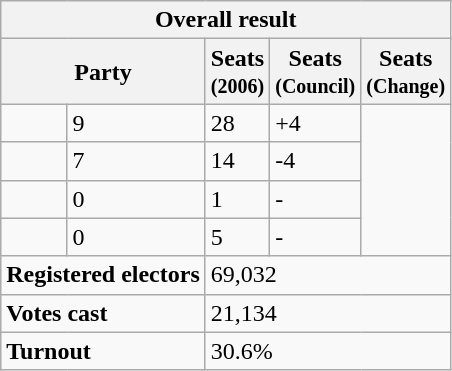<table class="wikitable" border="1">
<tr>
<th colspan="5">Overall result</th>
</tr>
<tr>
<th colspan="2">Party</th>
<th>Seats<br><small>(2006)</small></th>
<th>Seats<br><small>(Council)</small></th>
<th>Seats<br><small>(Change)</small></th>
</tr>
<tr>
<td></td>
<td>9</td>
<td>28</td>
<td>+4</td>
</tr>
<tr>
<td></td>
<td>7</td>
<td>14</td>
<td>-4</td>
</tr>
<tr>
<td></td>
<td>0</td>
<td>1</td>
<td>-</td>
</tr>
<tr>
<td></td>
<td>0</td>
<td>5</td>
<td>-</td>
</tr>
<tr>
<td colspan="2"><strong>Registered electors</strong></td>
<td colspan="3">69,032</td>
</tr>
<tr>
<td colspan="2"><strong>Votes cast</strong></td>
<td colspan="3">21,134</td>
</tr>
<tr>
<td colspan="2"><strong>Turnout</strong></td>
<td colspan="3">30.6%</td>
</tr>
</table>
